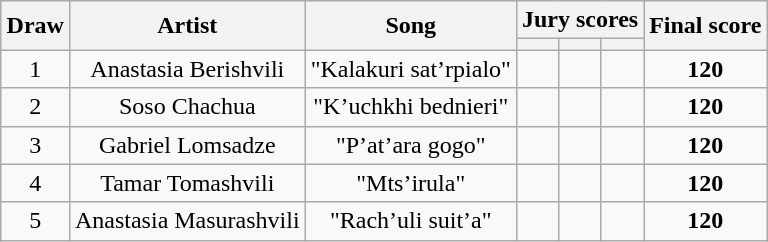<table class="sortable wikitable" style="text-align:center;margin:1em auto 1em auto">
<tr>
<th rowspan="2" scope="col">Draw</th>
<th rowspan="2" scope="col">Artist</th>
<th rowspan="2" scope="col">Song</th>
<th colspan="3" scope="col">Jury scores</th>
<th rowspan="2" scope="col">Final score</th>
</tr>
<tr>
<th colspan="1" scope="col" class="unsortable"><small></small></th>
<th colspan="1" scope="col" class="unsortable"><small></small></th>
<th colspan="1" scope="col" class="unsortable"><small></small></th>
</tr>
<tr>
<td rowspan="1">1</td>
<td rowspan="1">Anastasia Berishvili</td>
<td rowspan="1">"Kalakuri sat’rpialo"<br></td>
<td colspan="1"></td>
<td colspan="1"></td>
<td colspan="1"></td>
<td rowspan="1"><strong>120</strong></td>
</tr>
<tr>
<td rowspan="1">2</td>
<td rowspan="1">Soso Chachua</td>
<td rowspan="1">"K’uchkhi bednieri"<br></td>
<td colspan="1"></td>
<td colspan="1"></td>
<td colspan="1"></td>
<td rowspan="1"><strong>120</strong></td>
</tr>
<tr>
<td>3</td>
<td>Gabriel Lomsadze</td>
<td>"P’at’ara gogo"<br></td>
<td colspan="1"></td>
<td colspan="1"></td>
<td colspan="1"></td>
<td><strong>120</strong></td>
</tr>
<tr>
<td rowspan="1">4</td>
<td rowspan="1">Tamar Tomashvili</td>
<td rowspan="1">"Mts’irula"<br></td>
<td colspan="1"></td>
<td colspan="1"></td>
<td colspan="1"></td>
<td rowspan="1"><strong>120</strong></td>
</tr>
<tr>
<td rowspan="1">5</td>
<td rowspan="1">Anastasia Masurashvili</td>
<td rowspan="1">"Rach’uli suit’a"<br></td>
<td colspan="1"></td>
<td colspan="1"></td>
<td colspan="1"></td>
<td rowspan="1"><strong>120</strong></td>
</tr>
</table>
